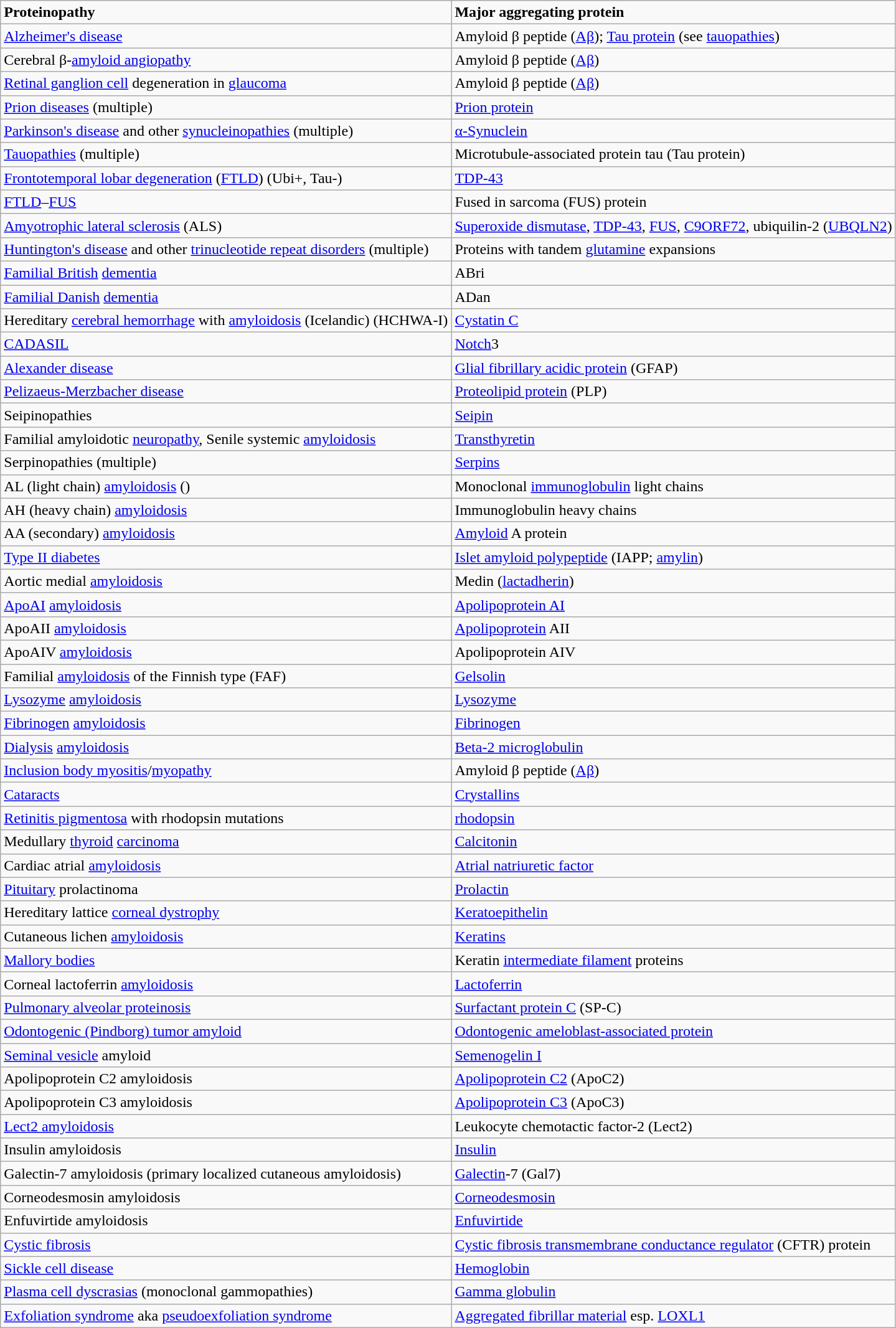<table class="wikitable" border="1">
<tr>
<td><strong>Proteinopathy</strong></td>
<td><strong>Major aggregating protein</strong></td>
</tr>
<tr>
<td><a href='#'>Alzheimer's disease</a></td>
<td>Amyloid β peptide (<a href='#'>Aβ</a>); <a href='#'>Tau protein</a> (see <a href='#'>tauopathies</a>)</td>
</tr>
<tr>
<td>Cerebral β-<a href='#'>amyloid angiopathy</a></td>
<td>Amyloid β peptide (<a href='#'>Aβ</a>)</td>
</tr>
<tr>
<td><a href='#'>Retinal ganglion cell</a> degeneration in <a href='#'>glaucoma</a></td>
<td>Amyloid β peptide (<a href='#'>Aβ</a>)</td>
</tr>
<tr>
<td><a href='#'>Prion diseases</a> (multiple)</td>
<td><a href='#'>Prion protein</a></td>
</tr>
<tr>
<td><a href='#'>Parkinson's disease</a> and other <a href='#'>synucleinopathies</a> (multiple)</td>
<td><a href='#'>α-Synuclein</a></td>
</tr>
<tr>
<td><a href='#'>Tauopathies</a> (multiple)</td>
<td>Microtubule-associated protein tau (Tau protein)</td>
</tr>
<tr>
<td><a href='#'>Frontotemporal lobar degeneration</a> (<a href='#'>FTLD</a>) (Ubi+, Tau-)</td>
<td><a href='#'>TDP-43</a></td>
</tr>
<tr>
<td><a href='#'>FTLD</a>–<a href='#'>FUS</a></td>
<td>Fused in sarcoma (FUS) protein</td>
</tr>
<tr>
<td><a href='#'>Amyotrophic lateral sclerosis</a> (ALS)</td>
<td><a href='#'>Superoxide dismutase</a>, <a href='#'>TDP-43</a>, <a href='#'>FUS</a>, <a href='#'>C9ORF72</a>, ubiquilin-2 (<a href='#'>UBQLN2</a>)</td>
</tr>
<tr>
<td><a href='#'>Huntington's disease</a> and other <a href='#'>trinucleotide repeat disorders</a> (multiple)</td>
<td>Proteins with tandem <a href='#'>glutamine</a> expansions</td>
</tr>
<tr>
<td><a href='#'>Familial British</a> <a href='#'>dementia</a></td>
<td>ABri</td>
</tr>
<tr>
<td><a href='#'>Familial Danish</a> <a href='#'>dementia</a></td>
<td>ADan</td>
</tr>
<tr>
<td>Hereditary <a href='#'>cerebral hemorrhage</a> with <a href='#'>amyloidosis</a> (Icelandic) (HCHWA-I)</td>
<td><a href='#'>Cystatin C</a></td>
</tr>
<tr>
<td><a href='#'>CADASIL</a></td>
<td><a href='#'>Notch</a>3</td>
</tr>
<tr>
<td><a href='#'>Alexander disease</a></td>
<td><a href='#'>Glial fibrillary acidic protein</a> (GFAP)</td>
</tr>
<tr>
<td><a href='#'>Pelizaeus-Merzbacher disease</a></td>
<td><a href='#'>Proteolipid protein</a> (PLP)</td>
</tr>
<tr>
<td>Seipinopathies</td>
<td><a href='#'>Seipin</a></td>
</tr>
<tr>
<td>Familial amyloidotic <a href='#'>neuropathy</a>, Senile systemic <a href='#'>amyloidosis</a></td>
<td><a href='#'>Transthyretin</a></td>
</tr>
<tr>
<td>Serpinopathies (multiple)</td>
<td><a href='#'>Serpins</a></td>
</tr>
<tr>
<td>AL (light chain) <a href='#'>amyloidosis</a> ()</td>
<td>Monoclonal <a href='#'>immunoglobulin</a> light chains</td>
</tr>
<tr>
<td>AH (heavy chain) <a href='#'>amyloidosis</a></td>
<td>Immunoglobulin heavy chains</td>
</tr>
<tr>
<td>AA (secondary) <a href='#'>amyloidosis</a></td>
<td><a href='#'>Amyloid</a> A protein</td>
</tr>
<tr>
<td><a href='#'>Type II diabetes</a></td>
<td><a href='#'>Islet amyloid polypeptide</a> (IAPP; <a href='#'>amylin</a>)</td>
</tr>
<tr>
<td>Aortic medial <a href='#'>amyloidosis</a></td>
<td>Medin (<a href='#'>lactadherin</a>)</td>
</tr>
<tr>
<td><a href='#'>ApoAI</a> <a href='#'>amyloidosis</a></td>
<td><a href='#'>Apolipoprotein AI</a></td>
</tr>
<tr>
<td>ApoAII <a href='#'>amyloidosis</a></td>
<td><a href='#'>Apolipoprotein</a> AII</td>
</tr>
<tr>
<td>ApoAIV <a href='#'>amyloidosis</a></td>
<td>Apolipoprotein AIV</td>
</tr>
<tr>
<td>Familial <a href='#'>amyloidosis</a> of the Finnish type (FAF)</td>
<td><a href='#'>Gelsolin</a></td>
</tr>
<tr>
<td><a href='#'>Lysozyme</a> <a href='#'>amyloidosis</a></td>
<td><a href='#'>Lysozyme</a></td>
</tr>
<tr>
<td><a href='#'>Fibrinogen</a> <a href='#'>amyloidosis</a></td>
<td><a href='#'>Fibrinogen</a></td>
</tr>
<tr>
<td><a href='#'>Dialysis</a> <a href='#'>amyloidosis</a></td>
<td><a href='#'>Beta-2 microglobulin</a></td>
</tr>
<tr>
<td><a href='#'>Inclusion body myositis</a>/<a href='#'>myopathy</a></td>
<td>Amyloid β peptide (<a href='#'>Aβ</a>)</td>
</tr>
<tr>
<td><a href='#'>Cataracts</a></td>
<td><a href='#'>Crystallins</a></td>
</tr>
<tr>
<td><a href='#'>Retinitis pigmentosa</a> with rhodopsin mutations</td>
<td><a href='#'>rhodopsin</a></td>
</tr>
<tr>
<td>Medullary <a href='#'>thyroid</a> <a href='#'>carcinoma</a></td>
<td><a href='#'>Calcitonin</a></td>
</tr>
<tr>
<td>Cardiac atrial <a href='#'>amyloidosis</a></td>
<td><a href='#'>Atrial natriuretic factor</a></td>
</tr>
<tr>
<td><a href='#'>Pituitary</a> prolactinoma</td>
<td><a href='#'>Prolactin</a></td>
</tr>
<tr>
<td>Hereditary lattice <a href='#'>corneal dystrophy</a></td>
<td><a href='#'>Keratoepithelin</a></td>
</tr>
<tr>
<td>Cutaneous lichen <a href='#'>amyloidosis</a></td>
<td><a href='#'>Keratins</a></td>
</tr>
<tr>
<td><a href='#'>Mallory bodies</a></td>
<td>Keratin <a href='#'>intermediate filament</a> proteins</td>
</tr>
<tr>
<td>Corneal lactoferrin <a href='#'>amyloidosis</a></td>
<td><a href='#'>Lactoferrin</a></td>
</tr>
<tr>
<td><a href='#'>Pulmonary alveolar proteinosis</a></td>
<td><a href='#'>Surfactant protein C</a> (SP-C)</td>
</tr>
<tr>
<td><a href='#'>Odontogenic (Pindborg) tumor amyloid</a></td>
<td><a href='#'>Odontogenic ameloblast-associated protein</a></td>
</tr>
<tr>
<td><a href='#'>Seminal vesicle</a> amyloid</td>
<td><a href='#'>Semenogelin I</a></td>
</tr>
<tr>
<td>Apolipoprotein C2 amyloidosis</td>
<td><a href='#'>Apolipoprotein C2</a> (ApoC2)</td>
</tr>
<tr>
<td>Apolipoprotein C3 amyloidosis</td>
<td><a href='#'>Apolipoprotein C3</a> (ApoC3)</td>
</tr>
<tr>
<td><a href='#'>Lect2 amyloidosis</a></td>
<td>Leukocyte chemotactic factor-2 (Lect2)</td>
</tr>
<tr>
<td>Insulin amyloidosis</td>
<td><a href='#'>Insulin</a></td>
</tr>
<tr>
<td>Galectin-7 amyloidosis (primary localized cutaneous amyloidosis)</td>
<td><a href='#'>Galectin</a>-7 (Gal7)</td>
</tr>
<tr>
<td>Corneodesmosin amyloidosis</td>
<td><a href='#'>Corneodesmosin</a></td>
</tr>
<tr>
<td>Enfuvirtide amyloidosis</td>
<td><a href='#'>Enfuvirtide</a></td>
</tr>
<tr>
<td><a href='#'>Cystic fibrosis</a></td>
<td><a href='#'>Cystic fibrosis transmembrane conductance regulator</a> (CFTR) protein</td>
</tr>
<tr>
<td><a href='#'>Sickle cell disease</a></td>
<td><a href='#'>Hemoglobin</a></td>
</tr>
<tr>
<td><a href='#'>Plasma cell dyscrasias</a> (monoclonal gammopathies)</td>
<td><a href='#'>Gamma globulin</a></td>
</tr>
<tr>
<td><a href='#'>Exfoliation syndrome</a> aka <a href='#'>pseudoexfoliation syndrome</a></td>
<td><a href='#'>Aggregated fibrillar material</a> esp. <a href='#'>LOXL1</a></td>
</tr>
</table>
